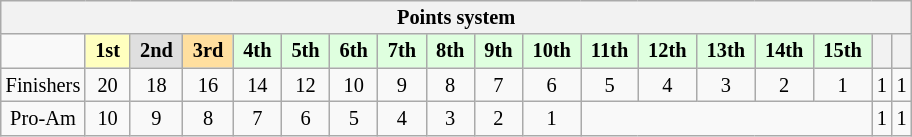<table class="wikitable" style="font-size:85%; text-align:center">
<tr>
<th colspan="20">Points system</th>
</tr>
<tr>
<td></td>
<td style="background:#ffffbf;"> <strong>1st</strong> </td>
<td style="background:#dfdfdf;"> <strong>2nd</strong> </td>
<td style="background:#ffdf9f;"> <strong>3rd</strong> </td>
<td style="background:#dfffdf;"> <strong>4th</strong> </td>
<td style="background:#dfffdf;"> <strong>5th</strong> </td>
<td style="background:#dfffdf;"> <strong>6th</strong> </td>
<td style="background:#dfffdf;"> <strong>7th</strong> </td>
<td style="background:#dfffdf;"> <strong>8th</strong> </td>
<td style="background:#dfffdf;"> <strong>9th</strong> </td>
<td style="background:#dfffdf;"> <strong>10th</strong> </td>
<td style="background:#dfffdf;"> <strong>11th</strong> </td>
<td style="background:#dfffdf;"> <strong>12th</strong> </td>
<td style="background:#dfffdf;"> <strong>13th</strong> </td>
<td style="background:#dfffdf;"> <strong>14th</strong> </td>
<td style="background:#dfffdf;"> <strong>15th</strong> </td>
<th></th>
<th></th>
</tr>
<tr>
<td>Finishers</td>
<td>20</td>
<td>18</td>
<td>16</td>
<td>14</td>
<td>12</td>
<td>10</td>
<td>9</td>
<td>8</td>
<td>7</td>
<td>6</td>
<td>5</td>
<td>4</td>
<td>3</td>
<td>2</td>
<td>1</td>
<td>1</td>
<td>1</td>
</tr>
<tr>
<td>Pro-Am</td>
<td>10</td>
<td>9</td>
<td>8</td>
<td>7</td>
<td>6</td>
<td>5</td>
<td>4</td>
<td>3</td>
<td>2</td>
<td>1</td>
<td colspan=5></td>
<td>1</td>
<td>1</td>
</tr>
</table>
